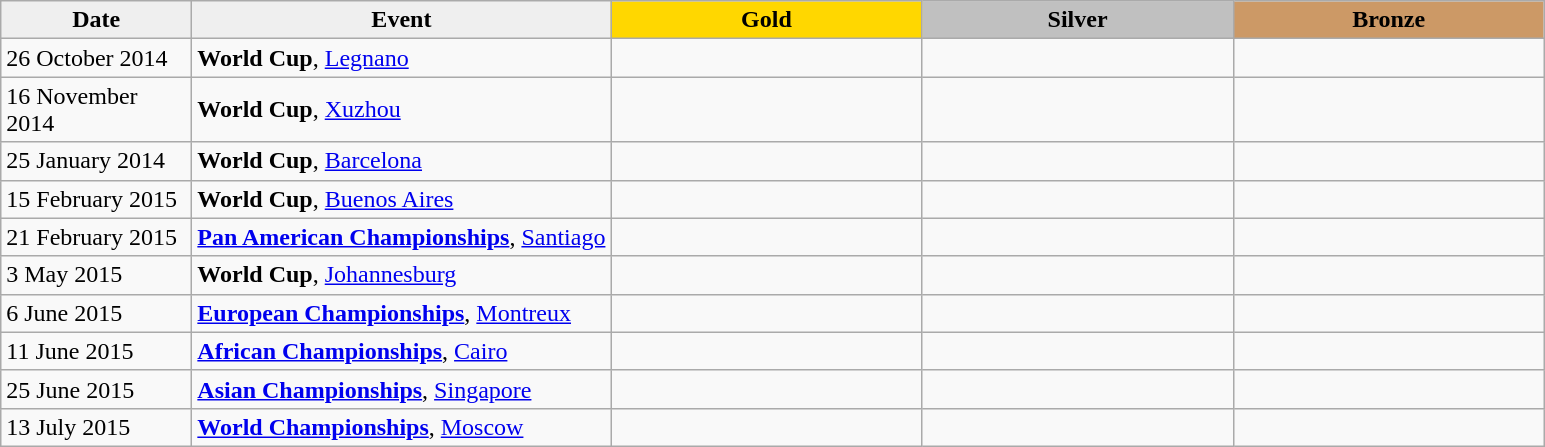<table class="wikitable plainrowheaders" border="1" style="font-size:100%">
<tr align=center>
<th scope=col style="width:120px; background: #efefef;">Date</th>
<th scope=col style="background: #efefef;">Event</th>
<th scope=col colspan=1 style="width:200px; background: gold;">Gold</th>
<th scope=col colspan=1 style="width:200px; background: silver;">Silver</th>
<th scope=col colspan=1 style="width:200px; background: #cc9966;">Bronze</th>
</tr>
<tr>
<td>26 October 2014</td>
<td><strong>World Cup</strong>, <a href='#'>Legnano</a></td>
<td></td>
<td></td>
<td></td>
</tr>
<tr>
<td>16 November 2014</td>
<td><strong>World Cup</strong>, <a href='#'>Xuzhou</a></td>
<td></td>
<td></td>
<td></td>
</tr>
<tr>
<td>25 January 2014</td>
<td><strong>World Cup</strong>, <a href='#'>Barcelona</a></td>
<td></td>
<td></td>
<td></td>
</tr>
<tr>
<td>15 February 2015</td>
<td><strong>World Cup</strong>, <a href='#'>Buenos Aires</a></td>
<td></td>
<td></td>
<td></td>
</tr>
<tr>
<td>21 February 2015</td>
<td><strong><a href='#'>Pan American Championships</a></strong>, <a href='#'>Santiago</a></td>
<td></td>
<td></td>
<td></td>
</tr>
<tr>
<td>3 May 2015</td>
<td><strong>World Cup</strong>, <a href='#'>Johannesburg</a></td>
<td></td>
<td></td>
<td></td>
</tr>
<tr>
<td>6 June 2015</td>
<td><strong><a href='#'>European Championships</a></strong>, <a href='#'>Montreux</a></td>
<td></td>
<td></td>
<td></td>
</tr>
<tr>
<td>11 June 2015</td>
<td><strong><a href='#'>African Championships</a></strong>, <a href='#'>Cairo</a></td>
<td></td>
<td></td>
<td></td>
</tr>
<tr>
<td>25 June 2015</td>
<td><strong><a href='#'>Asian Championships</a></strong>, <a href='#'>Singapore</a></td>
<td></td>
<td></td>
<td></td>
</tr>
<tr>
<td>13 July 2015</td>
<td><strong><a href='#'>World Championships</a></strong>, <a href='#'>Moscow</a></td>
<td></td>
<td></td>
<td></td>
</tr>
</table>
